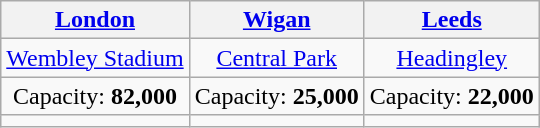<table class="wikitable" style="text-align:center">
<tr>
<th><a href='#'>London</a></th>
<th><a href='#'>Wigan</a></th>
<th><a href='#'>Leeds</a></th>
</tr>
<tr>
<td><a href='#'>Wembley Stadium</a></td>
<td><a href='#'>Central Park</a></td>
<td><a href='#'>Headingley</a></td>
</tr>
<tr>
<td>Capacity: <strong>82,000</strong></td>
<td>Capacity: <strong>25,000</strong></td>
<td>Capacity: <strong>22,000</strong></td>
</tr>
<tr>
<td></td>
<td></td>
<td></td>
</tr>
</table>
